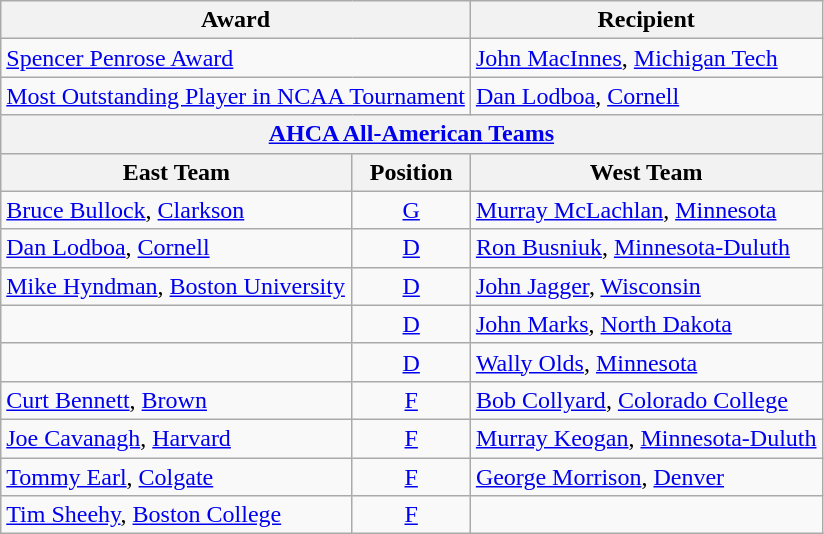<table class="wikitable">
<tr>
<th colspan=2>Award</th>
<th>Recipient</th>
</tr>
<tr>
<td colspan=2><a href='#'>Spencer Penrose Award</a></td>
<td><a href='#'>John MacInnes</a>, <a href='#'>Michigan Tech</a></td>
</tr>
<tr>
<td colspan=2><a href='#'>Most Outstanding Player in NCAA Tournament</a></td>
<td><a href='#'>Dan Lodboa</a>, <a href='#'>Cornell</a></td>
</tr>
<tr>
<th colspan=3><a href='#'>AHCA All-American Teams</a></th>
</tr>
<tr>
<th>East Team</th>
<th>  Position  </th>
<th>West Team</th>
</tr>
<tr>
<td><a href='#'>Bruce Bullock</a>, <a href='#'>Clarkson</a></td>
<td align=center><a href='#'>G</a></td>
<td><a href='#'>Murray McLachlan</a>, <a href='#'>Minnesota</a></td>
</tr>
<tr>
<td><a href='#'>Dan Lodboa</a>, <a href='#'>Cornell</a></td>
<td align=center><a href='#'>D</a></td>
<td><a href='#'>Ron Busniuk</a>, <a href='#'>Minnesota-Duluth</a></td>
</tr>
<tr>
<td><a href='#'>Mike Hyndman</a>, <a href='#'>Boston University</a></td>
<td align=center><a href='#'>D</a></td>
<td><a href='#'>John Jagger</a>, <a href='#'>Wisconsin</a></td>
</tr>
<tr>
<td></td>
<td align=center><a href='#'>D</a></td>
<td><a href='#'>John Marks</a>, <a href='#'>North Dakota</a></td>
</tr>
<tr>
<td></td>
<td align=center><a href='#'>D</a></td>
<td><a href='#'>Wally Olds</a>, <a href='#'>Minnesota</a></td>
</tr>
<tr>
<td><a href='#'>Curt Bennett</a>, <a href='#'>Brown</a></td>
<td align=center><a href='#'>F</a></td>
<td><a href='#'>Bob Collyard</a>, <a href='#'>Colorado College</a></td>
</tr>
<tr>
<td><a href='#'>Joe Cavanagh</a>, <a href='#'>Harvard</a></td>
<td align=center><a href='#'>F</a></td>
<td><a href='#'>Murray Keogan</a>, <a href='#'>Minnesota-Duluth</a></td>
</tr>
<tr>
<td><a href='#'>Tommy Earl</a>, <a href='#'>Colgate</a></td>
<td align=center><a href='#'>F</a></td>
<td><a href='#'>George Morrison</a>, <a href='#'>Denver</a></td>
</tr>
<tr>
<td><a href='#'>Tim Sheehy</a>, <a href='#'>Boston College</a></td>
<td align=center><a href='#'>F</a></td>
<td></td>
</tr>
</table>
